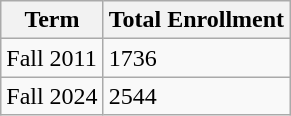<table class="wikitable">
<tr>
<th>Term</th>
<th>Total Enrollment</th>
</tr>
<tr>
<td>Fall 2011</td>
<td>1736</td>
</tr>
<tr>
<td>Fall 2024</td>
<td>2544</td>
</tr>
</table>
